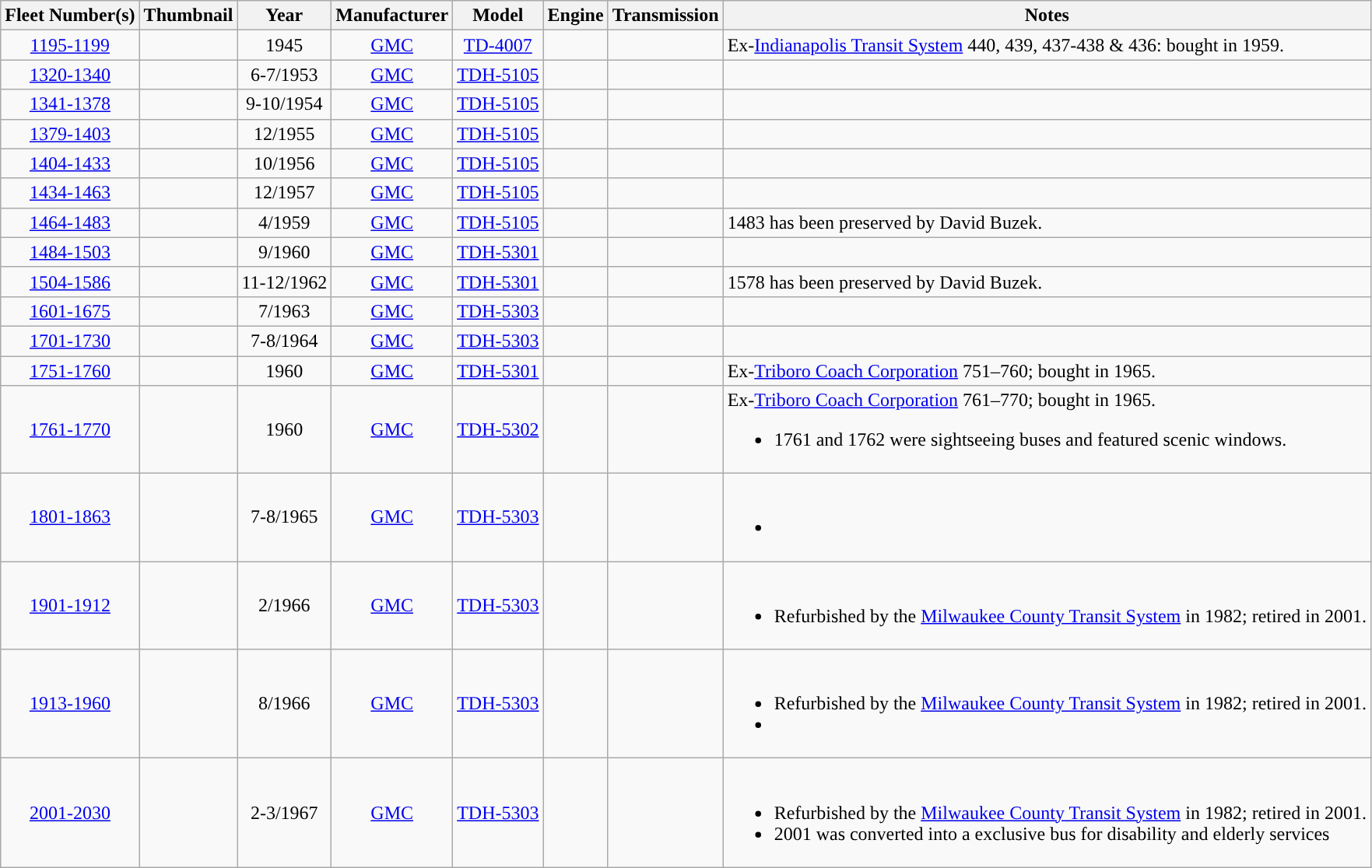<table class="wikitable sortable">
<tr>
<th>Fleet Number(s)</th>
<th>Thumbnail</th>
<th>Year</th>
<th>Manufacturer</th>
<th>Model</th>
<th>Engine</th>
<th>Transmission</th>
<th>Notes</th>
</tr>
<tr align="center">
<td><a href='#'>1195-1199</a></td>
<td></td>
<td>1945</td>
<td><a href='#'>GMC</a></td>
<td><a href='#'>TD-4007</a></td>
<td></td>
<td></td>
<td align="left">Ex-<a href='#'>Indianapolis Transit System</a> 440, 439, 437-438 & 436: bought in 1959.</td>
</tr>
<tr align="center">
<td><a href='#'>1320-1340</a></td>
<td></td>
<td>6-7/1953</td>
<td><a href='#'>GMC</a></td>
<td><a href='#'>TDH-5105</a></td>
<td></td>
<td></td>
<td></td>
</tr>
<tr align="center">
<td><a href='#'>1341-1378</a></td>
<td></td>
<td>9-10/1954</td>
<td><a href='#'>GMC</a></td>
<td><a href='#'>TDH-5105</a></td>
<td></td>
<td></td>
<td></td>
</tr>
<tr align="center">
<td><a href='#'>1379-1403</a></td>
<td></td>
<td>12/1955</td>
<td><a href='#'>GMC</a></td>
<td><a href='#'>TDH-5105</a></td>
<td></td>
<td></td>
<td></td>
</tr>
<tr align="center">
<td><a href='#'>1404-1433</a></td>
<td></td>
<td>10/1956</td>
<td><a href='#'>GMC</a></td>
<td><a href='#'>TDH-5105</a></td>
<td></td>
<td></td>
<td></td>
</tr>
<tr align="center">
<td><a href='#'>1434-1463</a></td>
<td></td>
<td>12/1957</td>
<td><a href='#'>GMC</a></td>
<td><a href='#'>TDH-5105</a></td>
<td></td>
<td></td>
<td></td>
</tr>
<tr align="center">
<td><a href='#'>1464-1483</a></td>
<td></td>
<td>4/1959</td>
<td><a href='#'>GMC</a></td>
<td><a href='#'>TDH-5105</a></td>
<td></td>
<td></td>
<td align="left">1483 has been preserved by David Buzek.</td>
</tr>
<tr align="center">
<td><a href='#'>1484-1503</a></td>
<td></td>
<td>9/1960</td>
<td><a href='#'>GMC</a></td>
<td><a href='#'>TDH-5301</a></td>
<td></td>
<td></td>
<td></td>
</tr>
<tr align="center">
<td><a href='#'>1504-1586</a></td>
<td></td>
<td>11-12/1962</td>
<td><a href='#'>GMC</a></td>
<td><a href='#'>TDH-5301</a></td>
<td></td>
<td></td>
<td align="left">1578 has been preserved by David Buzek.</td>
</tr>
<tr align="center">
<td><a href='#'>1601-1675</a></td>
<td></td>
<td>7/1963</td>
<td><a href='#'>GMC</a></td>
<td><a href='#'>TDH-5303</a></td>
<td></td>
<td></td>
<td></td>
</tr>
<tr align="center">
<td><a href='#'>1701-1730</a></td>
<td></td>
<td>7-8/1964</td>
<td><a href='#'>GMC</a></td>
<td><a href='#'>TDH-5303</a></td>
<td></td>
<td></td>
<td align="left"></td>
</tr>
<tr align="center">
<td><a href='#'>1751-1760</a></td>
<td></td>
<td>1960</td>
<td><a href='#'>GMC</a></td>
<td><a href='#'>TDH-5301</a></td>
<td></td>
<td></td>
<td align="left">Ex-<a href='#'>Triboro Coach Corporation</a> 751–760; bought in 1965.</td>
</tr>
<tr align="center">
<td><a href='#'>1761-1770</a></td>
<td></td>
<td>1960</td>
<td><a href='#'>GMC</a></td>
<td><a href='#'>TDH-5302</a></td>
<td></td>
<td></td>
<td align="left">Ex-<a href='#'>Triboro Coach Corporation</a> 761–770; bought in 1965.<br><ul><li>1761 and 1762 were sightseeing buses and featured scenic windows.</li></ul></td>
</tr>
<tr align="center">
<td><a href='#'>1801-1863</a></td>
<td></td>
<td>7-8/1965</td>
<td><a href='#'>GMC</a></td>
<td><a href='#'>TDH-5303</a></td>
<td></td>
<td></td>
<td align="left"><br><ul><li></li></ul></td>
</tr>
<tr align="center">
<td><a href='#'>1901-1912</a></td>
<td></td>
<td>2/1966</td>
<td><a href='#'>GMC</a></td>
<td><a href='#'>TDH-5303</a></td>
<td></td>
<td></td>
<td align="left"><br><ul><li>Refurbished by the <a href='#'>Milwaukee County Transit System</a> in 1982; retired in 2001.</li></ul></td>
</tr>
<tr align="center">
<td><a href='#'>1913-1960</a></td>
<td></td>
<td>8/1966</td>
<td><a href='#'>GMC</a></td>
<td><a href='#'>TDH-5303</a></td>
<td></td>
<td></td>
<td align="left"><br><ul><li>Refurbished by the <a href='#'>Milwaukee County Transit System</a> in 1982; retired in 2001.</li><li></li></ul></td>
</tr>
<tr align="center">
<td><a href='#'>2001-2030</a></td>
<td></td>
<td>2-3/1967</td>
<td><a href='#'>GMC</a></td>
<td><a href='#'>TDH-5303</a></td>
<td></td>
<td></td>
<td align="left"><br><ul><li>Refurbished by the <a href='#'>Milwaukee County Transit System</a> in 1982; retired in 2001.</li><li>2001 was converted into a exclusive bus for disability and elderly services</li></ul></td>
</tr>
</table>
